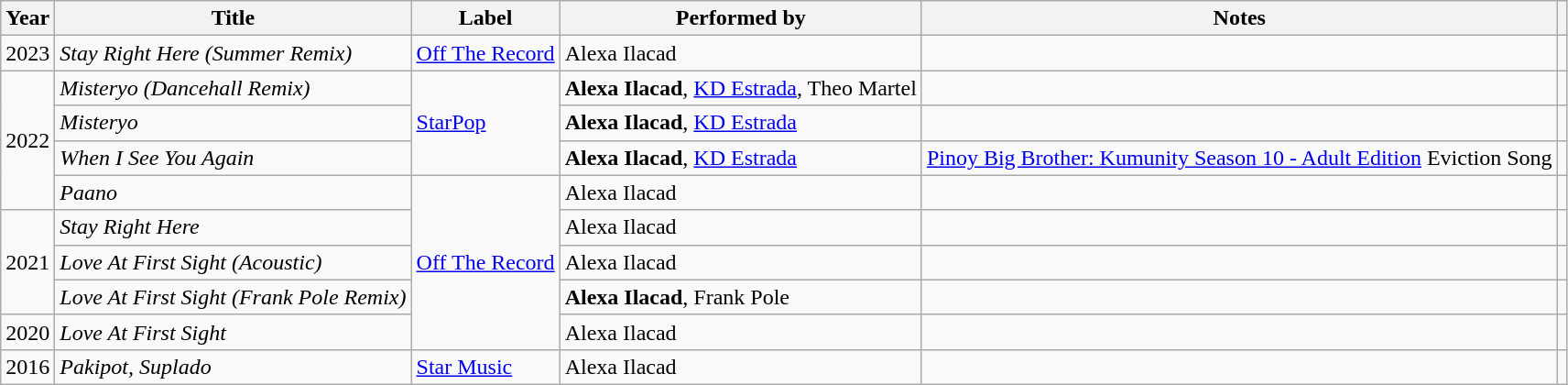<table class="wikitable">
<tr>
<th>Year</th>
<th>Title</th>
<th>Label</th>
<th>Performed by</th>
<th>Notes</th>
<th></th>
</tr>
<tr>
<td>2023</td>
<td><em>Stay Right Here (Summer Remix)</em></td>
<td><a href='#'>Off The Record</a></td>
<td>Alexa Ilacad</td>
<td></td>
<td></td>
</tr>
<tr>
<td rowspan="4">2022</td>
<td><em>Misteryo (Dancehall Remix)</em></td>
<td rowspan="3"><a href='#'>StarPop</a></td>
<td><strong>Alexa Ilacad</strong>, <a href='#'>KD Estrada</a>, Theo Martel</td>
<td></td>
<td></td>
</tr>
<tr>
<td><em>Misteryo</em></td>
<td><strong>Alexa Ilacad</strong>, <a href='#'>KD Estrada</a></td>
<td></td>
<td></td>
</tr>
<tr>
<td><em>When I See You Again</em></td>
<td><strong>Alexa Ilacad</strong>, <a href='#'>KD Estrada</a></td>
<td><a href='#'>Pinoy Big Brother: Kumunity Season 10 - Adult Edition</a> Eviction Song</td>
<td></td>
</tr>
<tr>
<td><em>Paano</em></td>
<td rowspan="5"><a href='#'>Off The Record</a></td>
<td>Alexa Ilacad</td>
<td></td>
<td></td>
</tr>
<tr>
<td rowspan="3">2021</td>
<td><em>Stay Right Here</em></td>
<td>Alexa Ilacad</td>
<td></td>
<td></td>
</tr>
<tr>
<td><em>Love At First Sight (Acoustic)</em></td>
<td>Alexa Ilacad</td>
<td></td>
<td></td>
</tr>
<tr>
<td><em>Love At First Sight (Frank Pole Remix)</em></td>
<td><strong>Alexa Ilacad</strong>, Frank Pole</td>
<td></td>
<td></td>
</tr>
<tr>
<td>2020</td>
<td><em>Love At First Sight</em></td>
<td>Alexa Ilacad</td>
<td></td>
<td></td>
</tr>
<tr>
<td>2016</td>
<td><em>Pakipot, Suplado</em></td>
<td><a href='#'>Star Music</a></td>
<td>Alexa Ilacad</td>
<td></td>
<td></td>
</tr>
</table>
